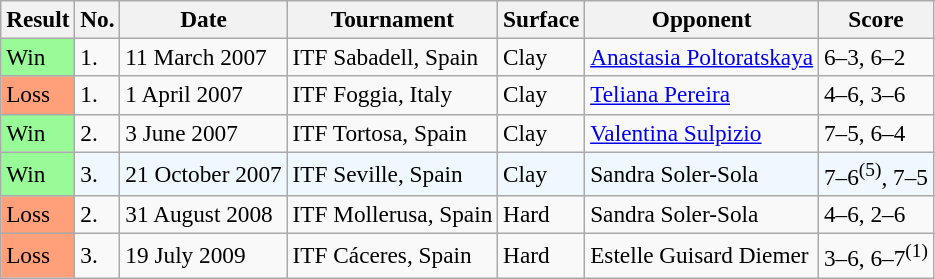<table class="sortable wikitable" style=font-size:97%>
<tr>
<th>Result</th>
<th>No.</th>
<th>Date</th>
<th>Tournament</th>
<th>Surface</th>
<th>Opponent</th>
<th class="unsortable">Score</th>
</tr>
<tr>
<td style="background:#98fb98;">Win</td>
<td>1.</td>
<td>11 March 2007</td>
<td>ITF Sabadell, Spain</td>
<td>Clay</td>
<td> <a href='#'>Anastasia Poltoratskaya</a></td>
<td>6–3, 6–2</td>
</tr>
<tr>
<td bgcolor="FFA07A">Loss</td>
<td>1.</td>
<td>1 April 2007</td>
<td>ITF Foggia, Italy</td>
<td>Clay</td>
<td> <a href='#'>Teliana Pereira</a></td>
<td>4–6, 3–6</td>
</tr>
<tr>
<td style="background:#98fb98;">Win</td>
<td>2.</td>
<td>3 June 2007</td>
<td>ITF Tortosa, Spain</td>
<td>Clay</td>
<td> <a href='#'>Valentina Sulpizio</a></td>
<td>7–5, 6–4</td>
</tr>
<tr bgcolor=f0f8ff>
<td style="background:#98fb98;">Win</td>
<td>3.</td>
<td>21 October 2007</td>
<td>ITF Seville, Spain</td>
<td>Clay</td>
<td> Sandra Soler-Sola</td>
<td>7–6<sup>(5)</sup>, 7–5</td>
</tr>
<tr>
<td bgcolor="FFA07A">Loss</td>
<td>2.</td>
<td>31 August 2008</td>
<td>ITF Mollerusa, Spain</td>
<td>Hard</td>
<td> Sandra Soler-Sola</td>
<td>4–6, 2–6</td>
</tr>
<tr>
<td bgcolor="FFA07A">Loss</td>
<td>3.</td>
<td>19 July 2009</td>
<td>ITF Cáceres, Spain</td>
<td>Hard</td>
<td> Estelle Guisard Diemer</td>
<td>3–6, 6–7<sup>(1)</sup></td>
</tr>
</table>
